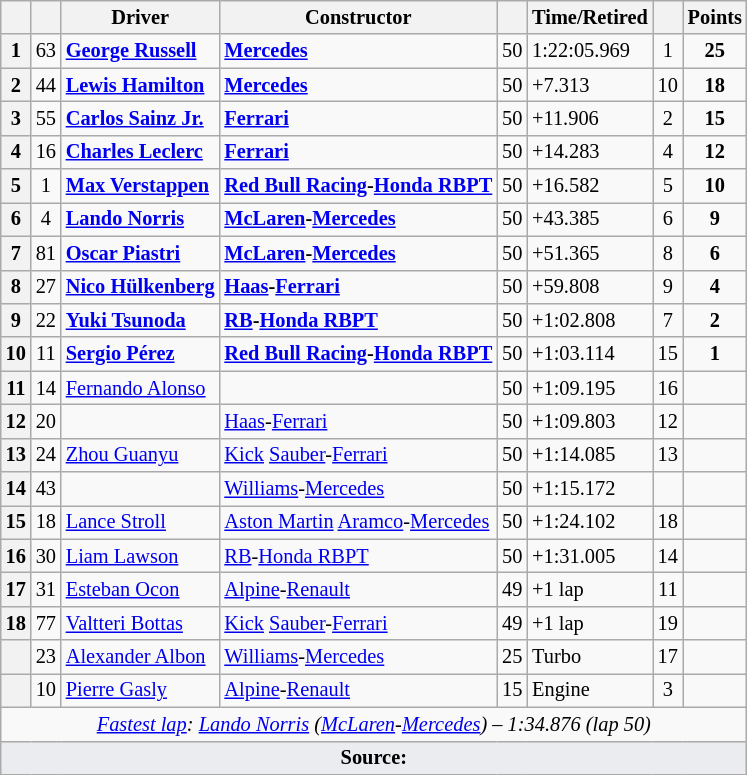<table class="wikitable sortable" style="font-size: 85%;">
<tr>
<th scope="col"></th>
<th scope="col"></th>
<th scope="col">Driver</th>
<th scope="col">Constructor</th>
<th scope="col" class="unsortable"></th>
<th scope="col" class="unsortable">Time/Retired</th>
<th scope="col"></th>
<th scope="col">Points</th>
</tr>
<tr>
<th>1</th>
<td align="center">63</td>
<td data-sort-value="RUS"> <strong><a href='#'>George Russell</a></strong></td>
<td><strong><a href='#'>Mercedes</a></strong></td>
<td>50</td>
<td>1:22:05.969</td>
<td align="center">1</td>
<td align="center"><strong>25</strong></td>
</tr>
<tr>
<th>2</th>
<td align="center">44</td>
<td data-sort-value="HAM"> <strong><a href='#'>Lewis Hamilton</a></strong></td>
<td><strong><a href='#'>Mercedes</a></strong></td>
<td>50</td>
<td>+7.313</td>
<td align="center">10</td>
<td align="center"><strong>18</strong></td>
</tr>
<tr>
<th>3</th>
<td align="center">55</td>
<td data-sort-value="SAI"> <strong><a href='#'>Carlos Sainz Jr.</a></strong></td>
<td><strong><a href='#'>Ferrari</a></strong></td>
<td>50</td>
<td>+11.906</td>
<td align="center">2</td>
<td align="center"><strong>15</strong></td>
</tr>
<tr>
<th>4</th>
<td align="center">16</td>
<td data-sort-value="LEC"> <strong><a href='#'>Charles Leclerc</a></strong></td>
<td><strong><a href='#'>Ferrari</a></strong></td>
<td>50</td>
<td>+14.283</td>
<td align="center">4</td>
<td align="center"><strong>12</strong></td>
</tr>
<tr>
<th>5</th>
<td align="center">1</td>
<td data-sort-value="VER"> <strong><a href='#'>Max Verstappen</a></strong></td>
<td><strong><a href='#'>Red Bull Racing</a>-<a href='#'>Honda RBPT</a></strong></td>
<td>50</td>
<td>+16.582</td>
<td align="center">5</td>
<td align="center"><strong>10</strong></td>
</tr>
<tr>
<th>6</th>
<td align="center">4</td>
<td data-sort-value="NOR"> <strong><a href='#'>Lando Norris</a></strong></td>
<td><strong><a href='#'>McLaren</a>-<a href='#'>Mercedes</a></strong></td>
<td>50</td>
<td>+43.385</td>
<td align="center">6</td>
<td align="center"><strong>9</strong></td>
</tr>
<tr>
<th>7</th>
<td align="center">81</td>
<td data-sort-value="PIA"> <strong><a href='#'>Oscar Piastri</a></strong></td>
<td><strong><a href='#'>McLaren</a>-<a href='#'>Mercedes</a></strong></td>
<td>50</td>
<td>+51.365</td>
<td align="center">8</td>
<td align="center"><strong>6</strong></td>
</tr>
<tr>
<th>8</th>
<td align="center">27</td>
<td data-sort-value="HUL"> <strong><a href='#'>Nico Hülkenberg</a></strong></td>
<td><strong><a href='#'>Haas</a>-<a href='#'>Ferrari</a></strong></td>
<td>50</td>
<td>+59.808</td>
<td align="center">9</td>
<td align="center"><strong>4</strong></td>
</tr>
<tr>
<th>9</th>
<td align="center">22</td>
<td data-sort-value="TSU"> <strong><a href='#'>Yuki Tsunoda</a></strong></td>
<td><strong><a href='#'>RB</a>-<a href='#'>Honda RBPT</a></strong></td>
<td>50</td>
<td>+1:02.808</td>
<td align="center">7</td>
<td align="center"><strong>2</strong></td>
</tr>
<tr>
<th>10</th>
<td align="center">11</td>
<td data-sort-value="PER"> <strong><a href='#'>Sergio Pérez</a></strong></td>
<td><strong><a href='#'>Red Bull Racing</a>-<a href='#'>Honda RBPT</a></strong></td>
<td>50</td>
<td>+1:03.114</td>
<td align="center">15</td>
<td align="center"><strong>1</strong></td>
</tr>
<tr>
<th>11</th>
<td align="center">14</td>
<td data-sort-value="ALO"> <a href='#'>Fernando Alonso</a></td>
<td></td>
<td>50</td>
<td>+1:09.195</td>
<td align="center">16</td>
<td></td>
</tr>
<tr>
<th>12</th>
<td align="center">20</td>
<td data-sort-value="MAG"></td>
<td><a href='#'>Haas</a>-<a href='#'>Ferrari</a></td>
<td>50</td>
<td>+1:09.803</td>
<td align="center">12</td>
<td></td>
</tr>
<tr>
<th>13</th>
<td align="center">24</td>
<td data-sort-value="ZHO"> <a href='#'>Zhou Guanyu</a></td>
<td><a href='#'>Kick</a> <a href='#'>Sauber</a>-<a href='#'>Ferrari</a></td>
<td>50</td>
<td>+1:14.085</td>
<td align="center">13</td>
<td></td>
</tr>
<tr>
<th>14</th>
<td align="center">43</td>
<td data-sort-value="COL"></td>
<td><a href='#'>Williams</a>-<a href='#'>Mercedes</a></td>
<td>50</td>
<td>+1:15.172</td>
<td align="center"></td>
<td></td>
</tr>
<tr>
<th>15</th>
<td align="center">18</td>
<td data-sort-value="STR"> <a href='#'>Lance Stroll</a></td>
<td><a href='#'>Aston Martin</a> <a href='#'>Aramco</a>-<a href='#'>Mercedes</a></td>
<td>50</td>
<td>+1:24.102</td>
<td align="center">18</td>
<td></td>
</tr>
<tr>
<th>16</th>
<td align="center">30</td>
<td data-sort-value="LAW"> <a href='#'>Liam Lawson</a></td>
<td nowrap><a href='#'>RB</a>-<a href='#'>Honda RBPT</a></td>
<td>50</td>
<td>+1:31.005</td>
<td align="center">14</td>
<td></td>
</tr>
<tr>
<th>17</th>
<td align="center">31</td>
<td data-sort-value="OCO"> <a href='#'>Esteban Ocon</a></td>
<td><a href='#'>Alpine</a>-<a href='#'>Renault</a></td>
<td>49</td>
<td>+1 lap</td>
<td align="center">11</td>
<td></td>
</tr>
<tr>
<th>18</th>
<td align="center">77</td>
<td data-sort-value="BOT"> <a href='#'>Valtteri Bottas</a></td>
<td><a href='#'>Kick</a> <a href='#'>Sauber</a>-<a href='#'>Ferrari</a></td>
<td>49</td>
<td>+1 lap</td>
<td align="center">19</td>
<td></td>
</tr>
<tr>
<th></th>
<td align="center">23</td>
<td data-sort-value="ALB"> <a href='#'>Alexander Albon</a></td>
<td><a href='#'>Williams</a>-<a href='#'>Mercedes</a></td>
<td>25</td>
<td>Turbo</td>
<td align="center">17</td>
<td></td>
</tr>
<tr>
<th></th>
<td align="center">10</td>
<td data-sort-value="GAS"> <a href='#'>Pierre Gasly</a></td>
<td><a href='#'>Alpine</a>-<a href='#'>Renault</a></td>
<td>15</td>
<td>Engine</td>
<td align="center">3</td>
<td></td>
</tr>
<tr class="sortbottom">
<td colspan="8" align="center"><em><a href='#'>Fastest lap</a>:</em>  <em><a href='#'>Lando Norris</a> (<a href='#'>McLaren</a>-<a href='#'>Mercedes</a>) – 1:34.876 (lap 50)</em></td>
</tr>
<tr class="sortbottom">
<td colspan="8" style="background-color:#eaecf0;text-align:center"><strong>Source:</strong></td>
</tr>
</table>
